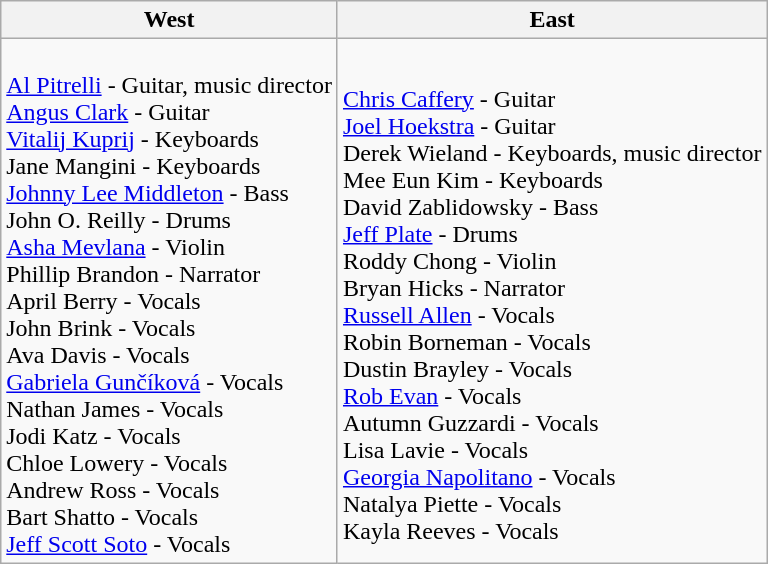<table class="wikitable">
<tr>
<th>West</th>
<th>East</th>
</tr>
<tr>
<td><br><a href='#'>Al Pitrelli</a> - Guitar, music director<br>
<a href='#'>Angus Clark</a> - Guitar<br>
<a href='#'>Vitalij Kuprij</a> - Keyboards<br>
Jane Mangini - Keyboards<br>
<a href='#'>Johnny Lee Middleton</a> - Bass<br>
John O. Reilly - Drums<br>
<a href='#'>Asha Mevlana</a> - Violin<br>
Phillip Brandon - Narrator<br>
April Berry - Vocals<br>
John Brink - Vocals<br>
Ava Davis - Vocals<br>
<a href='#'>Gabriela Gunčíková</a> - Vocals<br>
Nathan James - Vocals<br>
Jodi Katz - Vocals<br>
Chloe Lowery - Vocals<br>
Andrew Ross - Vocals<br>
Bart Shatto - Vocals<br>
<a href='#'>Jeff Scott Soto</a> - Vocals<br></td>
<td><br><a href='#'>Chris Caffery</a> - Guitar<br>
<a href='#'>Joel Hoekstra</a> - Guitar<br>
Derek Wieland - Keyboards, music director<br>
Mee Eun Kim - Keyboards<br>
David Zablidowsky - Bass<br>
<a href='#'>Jeff Plate</a> - Drums<br>
Roddy Chong - Violin<br>
Bryan Hicks - Narrator<br>
<a href='#'>Russell Allen</a> - Vocals<br>
Robin Borneman - Vocals<br>
Dustin Brayley - Vocals<br>
<a href='#'>Rob Evan</a> - Vocals<br>
Autumn Guzzardi - Vocals<br>
Lisa Lavie - Vocals<br>
<a href='#'>Georgia Napolitano</a> - Vocals<br>
Natalya Piette - Vocals<br>
Kayla Reeves - Vocals<br></td>
</tr>
</table>
